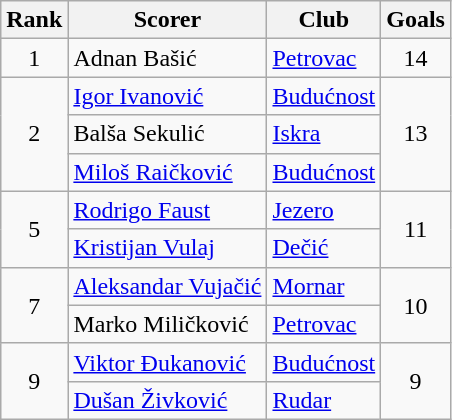<table class="wikitable" style="text-align:center">
<tr>
<th>Rank</th>
<th>Scorer</th>
<th>Club</th>
<th>Goals</th>
</tr>
<tr>
<td>1</td>
<td align="left"> Adnan Bašić</td>
<td align="left"><a href='#'>Petrovac</a></td>
<td>14</td>
</tr>
<tr>
<td rowspan="3">2</td>
<td align="left"> <a href='#'>Igor Ivanović</a></td>
<td align="left"><a href='#'>Budućnost</a></td>
<td rowspan="3">13</td>
</tr>
<tr>
<td align="left"> Balša Sekulić</td>
<td align="left"><a href='#'>Iskra</a></td>
</tr>
<tr>
<td align="left"> <a href='#'>Miloš Raičković</a></td>
<td align="left"><a href='#'>Budućnost</a></td>
</tr>
<tr>
<td rowspan="2">5</td>
<td align="left"> <a href='#'>Rodrigo Faust</a></td>
<td align="left"><a href='#'>Jezero</a></td>
<td rowspan="2">11</td>
</tr>
<tr>
<td align="left"> <a href='#'>Kristijan Vulaj</a></td>
<td align="left"><a href='#'>Dečić</a></td>
</tr>
<tr>
<td rowspan="2">7</td>
<td align="left"> <a href='#'>Aleksandar Vujačić</a></td>
<td align="left"><a href='#'>Mornar</a></td>
<td rowspan="2">10</td>
</tr>
<tr>
<td align="left"> Marko Miličković</td>
<td align="left"><a href='#'>Petrovac</a></td>
</tr>
<tr>
<td rowspan="2">9</td>
<td align="left"> <a href='#'>Viktor Đukanović</a></td>
<td align="left"><a href='#'>Budućnost</a></td>
<td rowspan="2">9</td>
</tr>
<tr>
<td align="left"> <a href='#'>Dušan Živković</a></td>
<td align="left"><a href='#'>Rudar</a></td>
</tr>
</table>
